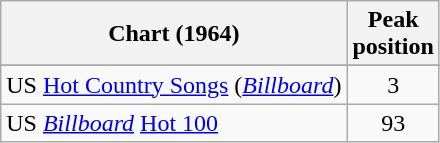<table class="wikitable">
<tr>
<th>Chart (1964)</th>
<th>Peak<br>position</th>
</tr>
<tr>
</tr>
<tr>
<td>US <a href='#'>Hot Country Songs</a> (<em><a href='#'>Billboard</a></em>)</td>
<td align="center">3</td>
</tr>
<tr>
<td>US <em><a href='#'>Billboard</a></em> <a href='#'>Hot 100</a></td>
<td align="center">93</td>
</tr>
</table>
